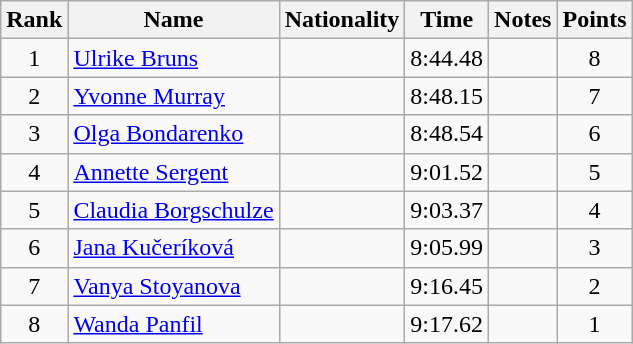<table class="wikitable sortable" style="text-align:center">
<tr>
<th>Rank</th>
<th>Name</th>
<th>Nationality</th>
<th>Time</th>
<th>Notes</th>
<th>Points</th>
</tr>
<tr>
<td>1</td>
<td align=left><a href='#'>Ulrike Bruns</a></td>
<td align=left></td>
<td>8:44.48</td>
<td></td>
<td>8</td>
</tr>
<tr>
<td>2</td>
<td align=left><a href='#'>Yvonne Murray</a></td>
<td align=left></td>
<td>8:48.15</td>
<td></td>
<td>7</td>
</tr>
<tr>
<td>3</td>
<td align=left><a href='#'>Olga Bondarenko</a></td>
<td align=left></td>
<td>8:48.54</td>
<td></td>
<td>6</td>
</tr>
<tr>
<td>4</td>
<td align=left><a href='#'>Annette Sergent</a></td>
<td align=left></td>
<td>9:01.52</td>
<td></td>
<td>5</td>
</tr>
<tr>
<td>5</td>
<td align=left><a href='#'>Claudia Borgschulze</a></td>
<td align=left></td>
<td>9:03.37</td>
<td></td>
<td>4</td>
</tr>
<tr>
<td>6</td>
<td align=left><a href='#'>Jana Kučeríková</a></td>
<td align=left></td>
<td>9:05.99</td>
<td></td>
<td>3</td>
</tr>
<tr>
<td>7</td>
<td align=left><a href='#'>Vanya Stoyanova</a></td>
<td align=left></td>
<td>9:16.45</td>
<td></td>
<td>2</td>
</tr>
<tr>
<td>8</td>
<td align=left><a href='#'>Wanda Panfil</a></td>
<td align=left></td>
<td>9:17.62</td>
<td></td>
<td>1</td>
</tr>
</table>
